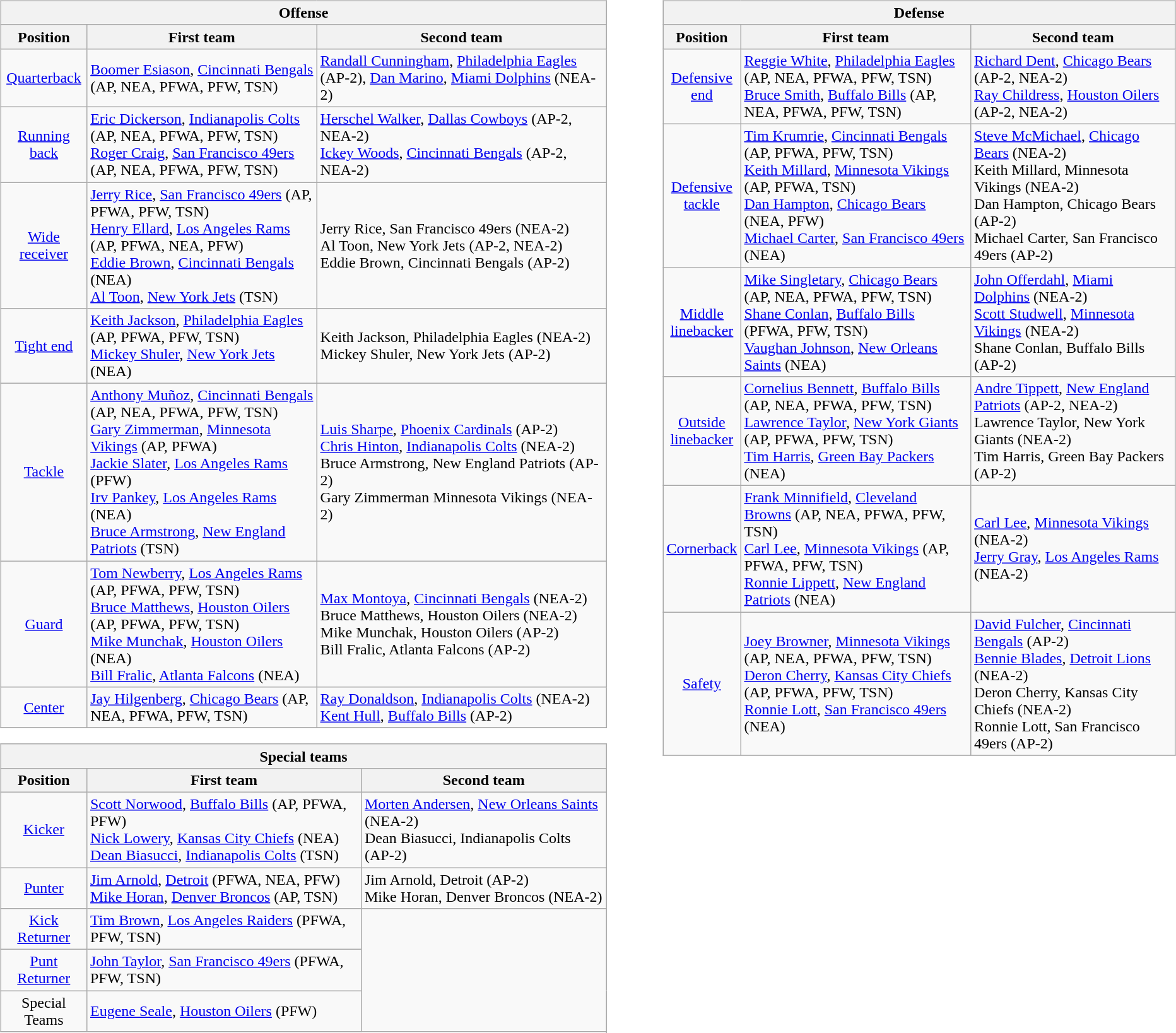<table border=0>
<tr valign="top">
<td><br><table class="wikitable">
<tr>
<th colspan=3>Offense</th>
</tr>
<tr>
<th>Position</th>
<th>First team</th>
<th>Second team</th>
</tr>
<tr>
<td align=center><a href='#'>Quarterback</a></td>
<td><a href='#'>Boomer Esiason</a>, <a href='#'>Cincinnati Bengals</a> (AP, NEA, PFWA, PFW, TSN)</td>
<td><a href='#'>Randall Cunningham</a>, <a href='#'>Philadelphia Eagles</a> (AP-2), <a href='#'>Dan Marino</a>, <a href='#'>Miami Dolphins</a> (NEA-2)</td>
</tr>
<tr>
<td align=center><a href='#'>Running back</a></td>
<td><a href='#'>Eric Dickerson</a>, <a href='#'>Indianapolis Colts</a>  (AP, NEA, PFWA, PFW, TSN) <br> <a href='#'>Roger Craig</a>, <a href='#'>San Francisco 49ers</a> (AP, NEA, PFWA, PFW, TSN)</td>
<td><a href='#'>Herschel Walker</a>, <a href='#'>Dallas Cowboys</a> (AP-2, NEA-2) <br> <a href='#'>Ickey Woods</a>, <a href='#'>Cincinnati Bengals</a> (AP-2, NEA-2)</td>
</tr>
<tr>
<td align=center><a href='#'>Wide receiver</a></td>
<td><a href='#'>Jerry Rice</a>, <a href='#'>San Francisco 49ers</a> (AP, PFWA, PFW, TSN) <br> <a href='#'>Henry Ellard</a>, <a href='#'>Los Angeles Rams</a> (AP, PFWA, NEA, PFW) <br> <a href='#'>Eddie Brown</a>, <a href='#'>Cincinnati Bengals</a> (NEA) <br> <a href='#'>Al Toon</a>, <a href='#'>New York Jets</a> (TSN)</td>
<td>Jerry Rice, San Francisco 49ers (NEA-2)  <br> Al Toon, New York Jets (AP-2, NEA-2) <br> Eddie Brown, Cincinnati Bengals (AP-2) <br></td>
</tr>
<tr>
<td align=center><a href='#'>Tight end</a></td>
<td><a href='#'>Keith Jackson</a>, <a href='#'>Philadelphia Eagles</a> (AP, PFWA, PFW, TSN) <br> <a href='#'>Mickey Shuler</a>, <a href='#'>New York Jets</a> (NEA)</td>
<td>Keith Jackson, Philadelphia Eagles (NEA-2) <br> Mickey Shuler, New York Jets (AP-2)</td>
</tr>
<tr>
<td align=center><a href='#'>Tackle</a></td>
<td><a href='#'>Anthony Muñoz</a>, <a href='#'>Cincinnati Bengals</a> (AP, NEA, PFWA, PFW, TSN)<br> <a href='#'>Gary Zimmerman</a>, <a href='#'>Minnesota Vikings</a> (AP, PFWA)  <br><a href='#'>Jackie Slater</a>, <a href='#'>Los Angeles Rams</a> (PFW) <br>  <a href='#'>Irv Pankey</a>, <a href='#'>Los Angeles Rams</a> (NEA) <br> <a href='#'>Bruce Armstrong</a>, <a href='#'>New England Patriots</a> (TSN)</td>
<td><a href='#'>Luis Sharpe</a>, <a href='#'>Phoenix Cardinals</a> (AP-2) <br> <a href='#'>Chris Hinton</a>, <a href='#'>Indianapolis Colts</a> (NEA-2) <br> Bruce Armstrong, New England Patriots (AP-2) <br>  Gary Zimmerman Minnesota Vikings (NEA-2)</td>
</tr>
<tr>
<td align=center><a href='#'>Guard</a></td>
<td><a href='#'>Tom Newberry</a>, <a href='#'>Los Angeles Rams</a> (AP, PFWA, PFW, TSN) <br> <a href='#'>Bruce Matthews</a>, <a href='#'>Houston Oilers</a> (AP, PFWA, PFW, TSN) <br> <a href='#'>Mike Munchak</a>, <a href='#'>Houston Oilers</a> (NEA) <br> <a href='#'>Bill Fralic</a>, <a href='#'>Atlanta Falcons</a> (NEA)</td>
<td><a href='#'>Max Montoya</a>, <a href='#'>Cincinnati Bengals</a> (NEA-2)<br> Bruce Matthews, Houston Oilers (NEA-2) <br> Mike Munchak, Houston Oilers (AP-2) <br> Bill Fralic, Atlanta Falcons (AP-2)</td>
</tr>
<tr>
<td align=center><a href='#'>Center</a></td>
<td><a href='#'>Jay Hilgenberg</a>, <a href='#'>Chicago Bears</a> (AP, NEA, PFWA, PFW, TSN)</td>
<td><a href='#'>Ray Donaldson</a>, <a href='#'>Indianapolis Colts</a> (NEA-2) <br> <a href='#'>Kent Hull</a>, <a href='#'>Buffalo Bills</a> (AP-2)</td>
</tr>
<tr>
</tr>
</table>
<table class="wikitable">
<tr>
<th colspan=3>Special teams</th>
</tr>
<tr>
<th>Position</th>
<th>First team</th>
<th>Second team</th>
</tr>
<tr>
<td align=center><a href='#'>Kicker</a></td>
<td><a href='#'>Scott Norwood</a>, <a href='#'>Buffalo Bills</a> (AP, PFWA, PFW) <br> <a href='#'>Nick Lowery</a>, <a href='#'>Kansas City Chiefs</a> (NEA) <br> <a href='#'>Dean Biasucci</a>, <a href='#'>Indianapolis Colts</a> (TSN)</td>
<td><a href='#'>Morten Andersen</a>, <a href='#'>New Orleans Saints</a> (NEA-2) <br> Dean Biasucci, Indianapolis Colts (AP-2)</td>
</tr>
<tr>
<td align=center><a href='#'>Punter</a></td>
<td><a href='#'>Jim Arnold</a>, <a href='#'>Detroit</a> (PFWA, NEA, PFW) <br> <a href='#'>Mike Horan</a>, <a href='#'>Denver Broncos</a> (AP, TSN)</td>
<td>Jim Arnold, Detroit (AP-2) <br> Mike Horan, Denver Broncos (NEA-2)</td>
</tr>
<tr>
<td align=center><a href='#'>Kick Returner</a></td>
<td><a href='#'>Tim Brown</a>, <a href='#'>Los Angeles Raiders</a> (PFWA, PFW, TSN)</td>
</tr>
<tr>
<td align=center><a href='#'>Punt Returner</a></td>
<td><a href='#'>John Taylor</a>, <a href='#'>San Francisco 49ers</a> (PFWA, PFW, TSN)</td>
</tr>
<tr>
<td align=center>Special Teams</td>
<td><a href='#'>Eugene Seale</a>, <a href='#'>Houston Oilers</a> (PFW)</td>
</tr>
<tr>
</tr>
</table>
</td>
<td style="padding-left:40px;"><br><table class="wikitable">
<tr>
<th colspan=3>Defense</th>
</tr>
<tr>
<th width=15%>Position</th>
<th width=45%>First team</th>
<th width=40%>Second team</th>
</tr>
<tr>
<td align=center><a href='#'>Defensive end</a></td>
<td><a href='#'>Reggie White</a>, <a href='#'>Philadelphia Eagles</a> (AP, NEA, PFWA, PFW, TSN) <br> <a href='#'>Bruce Smith</a>, <a href='#'>Buffalo Bills</a> (AP, NEA, PFWA, PFW, TSN)</td>
<td><a href='#'>Richard Dent</a>, <a href='#'>Chicago Bears</a> (AP-2, NEA-2) <br> <a href='#'>Ray Childress</a>, <a href='#'>Houston Oilers</a> (AP-2, NEA-2)</td>
</tr>
<tr>
<td align=center><a href='#'>Defensive tackle</a></td>
<td><a href='#'>Tim Krumrie</a>, <a href='#'>Cincinnati Bengals</a> (AP, PFWA, PFW, TSN) <br>  <a href='#'>Keith Millard</a>, <a href='#'>Minnesota Vikings</a> (AP, PFWA, TSN) <br><a href='#'>Dan Hampton</a>, <a href='#'>Chicago Bears</a> (NEA, PFW) <br><a href='#'>Michael Carter</a>, <a href='#'>San Francisco 49ers</a> (NEA)</td>
<td><a href='#'>Steve McMichael</a>, <a href='#'>Chicago Bears</a>  (NEA-2)  <br> Keith Millard, Minnesota Vikings  (NEA-2) <br>Dan Hampton, Chicago Bears (AP-2) <br>Michael Carter, San Francisco 49ers (AP-2)</td>
</tr>
<tr>
<td align=center><a href='#'>Middle linebacker</a></td>
<td><a href='#'>Mike Singletary</a>, <a href='#'>Chicago Bears</a> (AP, NEA, PFWA, PFW, TSN) <br> <a href='#'>Shane Conlan</a>, <a href='#'>Buffalo Bills</a> (PFWA, PFW, TSN) <br> <a href='#'>Vaughan Johnson</a>, <a href='#'>New Orleans Saints</a> (NEA)</td>
<td><a href='#'>John Offerdahl</a>, <a href='#'>Miami Dolphins</a> (NEA-2)<br> <a href='#'>Scott Studwell</a>, <a href='#'>Minnesota Vikings</a> (NEA-2) <br> Shane Conlan, Buffalo Bills (AP-2)</td>
</tr>
<tr>
<td align=center><a href='#'>Outside linebacker</a></td>
<td><a href='#'>Cornelius Bennett</a>, <a href='#'>Buffalo Bills</a> (AP, NEA, PFWA,  PFW, TSN) <br> <a href='#'>Lawrence Taylor</a>, <a href='#'>New York Giants</a> (AP, PFWA, PFW, TSN) <br> <a href='#'>Tim Harris</a>, <a href='#'>Green Bay Packers</a> (NEA)</td>
<td><a href='#'>Andre Tippett</a>, <a href='#'>New England Patriots</a> (AP-2, NEA-2) <br> Lawrence Taylor, New York Giants (NEA-2) <br> Tim Harris, Green Bay Packers (AP-2)</td>
</tr>
<tr>
<td align=center><a href='#'>Cornerback</a></td>
<td><a href='#'>Frank Minnifield</a>, <a href='#'>Cleveland Browns</a> (AP, NEA, PFWA, PFW, TSN) <br>  <a href='#'>Carl Lee</a>, <a href='#'>Minnesota Vikings</a> (AP, PFWA, PFW, TSN) <br> <a href='#'>Ronnie Lippett</a>, <a href='#'>New England Patriots</a> (NEA)</td>
<td><a href='#'>Carl Lee</a>, <a href='#'>Minnesota Vikings</a> (NEA-2) <br> <a href='#'>Jerry Gray</a>, <a href='#'>Los Angeles Rams</a> (NEA-2)</td>
</tr>
<tr>
<td align=center><a href='#'>Safety</a></td>
<td><a href='#'>Joey Browner</a>, <a href='#'>Minnesota Vikings</a> (AP, NEA, PFWA, PFW, TSN) <br> <a href='#'>Deron Cherry</a>, <a href='#'>Kansas City Chiefs</a> (AP, PFWA, PFW, TSN) <br> <a href='#'>Ronnie Lott</a>, <a href='#'>San Francisco 49ers</a> (NEA)</td>
<td><a href='#'>David Fulcher</a>, <a href='#'>Cincinnati Bengals</a> (AP-2) <br><a href='#'>Bennie Blades</a>, <a href='#'>Detroit Lions</a> (NEA-2) <br> Deron Cherry, Kansas City Chiefs (NEA-2) <br> Ronnie Lott, San Francisco 49ers (AP-2)</td>
</tr>
<tr>
</tr>
</table>
</td>
</tr>
</table>
